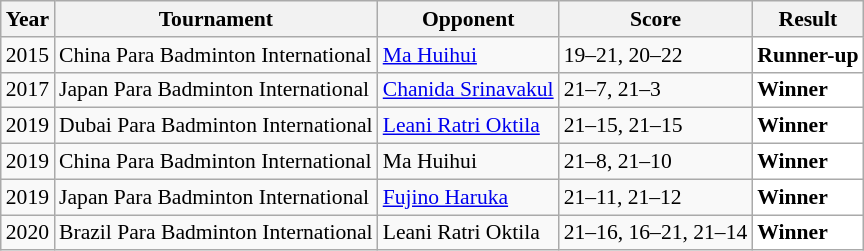<table class="sortable wikitable" style="font-size: 90%;">
<tr>
<th>Year</th>
<th>Tournament</th>
<th>Opponent</th>
<th>Score</th>
<th>Result</th>
</tr>
<tr>
<td align="center">2015</td>
<td align="left">China Para Badminton International</td>
<td align="left"> <a href='#'>Ma Huihui</a></td>
<td align="left">19–21, 20–22</td>
<td style="text-align:left; background:white"> <strong>Runner-up</strong></td>
</tr>
<tr>
<td align="center">2017</td>
<td align="left">Japan Para Badminton International</td>
<td align="left"> <a href='#'>Chanida Srinavakul</a></td>
<td align="left">21–7, 21–3</td>
<td style="text-align:left; background:white"> <strong>Winner</strong></td>
</tr>
<tr>
<td align="center">2019</td>
<td align="left">Dubai Para Badminton International</td>
<td align="left"> <a href='#'>Leani Ratri Oktila</a></td>
<td align="left">21–15, 21–15</td>
<td style="text-align:left; background:white"> <strong>Winner</strong></td>
</tr>
<tr>
<td align="center">2019</td>
<td align="left">China Para Badminton International</td>
<td align="left"> Ma Huihui</td>
<td align="left">21–8, 21–10</td>
<td style="text-align:left; background:white"> <strong>Winner</strong></td>
</tr>
<tr>
<td align="center">2019</td>
<td align="left">Japan Para Badminton International</td>
<td align="left"> <a href='#'>Fujino Haruka</a></td>
<td align="left">21–11, 21–12</td>
<td style="text-align:left; background:white"> <strong>Winner</strong></td>
</tr>
<tr>
<td align="center">2020</td>
<td align="left">Brazil Para Badminton International</td>
<td align="left"> Leani Ratri Oktila</td>
<td align="left">21–16, 16–21, 21–14</td>
<td style="text-align:left; background:white"> <strong>Winner</strong></td>
</tr>
</table>
